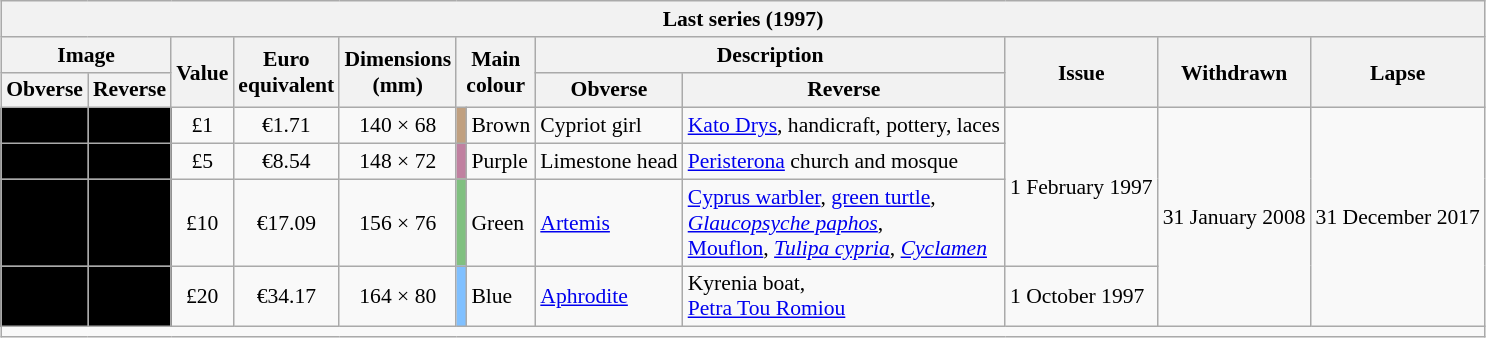<table class="wikitable" style="margin:auto; font-size:90%; border-width:1px;">
<tr>
<th colspan=13>Last series (1997)</th>
</tr>
<tr>
<th colspan=2>Image</th>
<th rowspan=2>Value</th>
<th rowspan=2>Euro<br>equivalent</th>
<th rowspan=2>Dimensions<br>(mm)</th>
<th rowspan=2 colspan=2>Main<br>colour</th>
<th colspan=2>Description</th>
<th rowspan=2>Issue</th>
<th rowspan=2>Withdrawn</th>
<th rowspan=2>Lapse</th>
</tr>
<tr>
<th>Obverse</th>
<th>Reverse</th>
<th>Obverse</th>
<th>Reverse</th>
</tr>
<tr>
<td style="background:#000; text-align:center;"></td>
<td style="background:#000; text-align:center;"></td>
<td align="center">£1</td>
<td align="center">€1.71</td>
<td align="center">140 × 68</td>
<td style="background:#C0A080;"></td>
<td>Brown</td>
<td>Cypriot girl</td>
<td><a href='#'>Kato Drys</a>, handicraft, pottery, laces</td>
<td rowspan=3>1 February 1997</td>
<td rowspan=4>31 January 2008</td>
<td rowspan=4>31 December 2017</td>
</tr>
<tr space.>
<td style="background:#000; text-align:center;"></td>
<td style="background:#000; text-align:center;"></td>
<td align="center">£5</td>
<td align="center">€8.54</td>
<td align="center">148 × 72</td>
<td style="background:#C080A0;"></td>
<td>Purple</td>
<td>Limestone head</td>
<td><a href='#'>Peristerona</a> church and mosque</td>
</tr>
<tr>
<td style="background:#000; text-align:center;"></td>
<td style="background:#000; text-align:center;"></td>
<td align="center">£10</td>
<td align="center">€17.09</td>
<td align="center">156 × 76</td>
<td style="background:#80C080;"></td>
<td>Green</td>
<td><a href='#'>Artemis</a></td>
<td><a href='#'>Cyprus warbler</a>, <a href='#'>green turtle</a>,<br><em><a href='#'>Glaucopsyche paphos</a></em>,<br><a href='#'>Mouflon</a>, <em><a href='#'>Tulipa cypria</a></em>, <em><a href='#'>Cyclamen</a></em></td>
</tr>
<tr>
<td style="background:#000; text-align:center;"></td>
<td style="background:#000; text-align:center;"></td>
<td align="center">£20</td>
<td align="center">€34.17</td>
<td align="center">164 × 80</td>
<td style="background:#80C0FF;"></td>
<td>Blue</td>
<td><a href='#'>Aphrodite</a></td>
<td>Kyrenia boat,<br><a href='#'>Petra Tou Romiou</a></td>
<td>1 October 1997</td>
</tr>
<tr>
<td colspan=13></td>
</tr>
</table>
